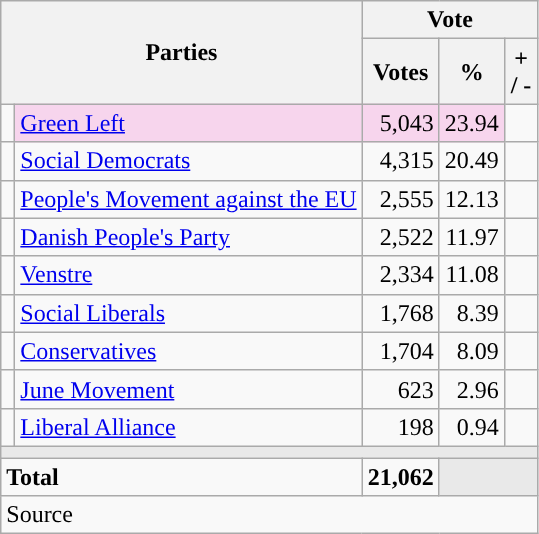<table class="wikitable" style="text-align:right;">
<tr>
<th style="text-align:centre;" rowspan="2" colspan="2" width="225">Parties</th>
<th colspan="3">Vote</th>
</tr>
<tr>
<th width="15">Votes</th>
<th width="15">%</th>
<th width="15">+ / -</th>
</tr>
<tr>
<td width="2" style="color:inherit;background:"></td>
<td bgcolor=#f7d5ed   align="left"><a href='#'>Green Left</a></td>
<td bgcolor=#f7d5ed>5,043</td>
<td bgcolor=#f7d5ed>23.94</td>
<td></td>
</tr>
<tr>
<td width="2" style="color:inherit;background:"></td>
<td align="left"><a href='#'>Social Democrats</a></td>
<td>4,315</td>
<td>20.49</td>
<td></td>
</tr>
<tr>
<td width="2" style="color:inherit;background:"></td>
<td align="left"><a href='#'>People's Movement against the EU</a></td>
<td>2,555</td>
<td>12.13</td>
<td></td>
</tr>
<tr>
<td width="2" style="color:inherit;background:"></td>
<td align="left"><a href='#'>Danish People's Party</a></td>
<td>2,522</td>
<td>11.97</td>
<td></td>
</tr>
<tr>
<td width="2" style="color:inherit;background:"></td>
<td align="left"><a href='#'>Venstre</a></td>
<td>2,334</td>
<td>11.08</td>
<td></td>
</tr>
<tr>
<td width="2" style="color:inherit;background:"></td>
<td align="left"><a href='#'>Social Liberals</a></td>
<td>1,768</td>
<td>8.39</td>
<td></td>
</tr>
<tr>
<td width="2" style="color:inherit;background:"></td>
<td align="left"><a href='#'>Conservatives</a></td>
<td>1,704</td>
<td>8.09</td>
<td></td>
</tr>
<tr>
<td width="2" style="color:inherit;background:"></td>
<td align="left"><a href='#'>June Movement</a></td>
<td>623</td>
<td>2.96</td>
<td></td>
</tr>
<tr>
<td width="2" style="color:inherit;background:"></td>
<td align="left"><a href='#'>Liberal Alliance</a></td>
<td>198</td>
<td>0.94</td>
<td></td>
</tr>
<tr>
<td colspan="7" bgcolor="#E9E9E9"></td>
</tr>
<tr>
<td align="left" colspan="2"><strong>Total</strong></td>
<td><strong>21,062</strong></td>
<td bgcolor="#E9E9E9" colspan="2"></td>
</tr>
<tr>
<td align="left" colspan="6">Source</td>
</tr>
</table>
